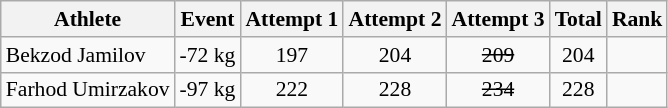<table class="wikitable" style="text-align:center; font-size:90%">
<tr>
<th>Athlete</th>
<th>Event</th>
<th>Attempt 1</th>
<th>Attempt 2</th>
<th>Attempt 3</th>
<th>Total</th>
<th>Rank</th>
</tr>
<tr>
<td align="left">Bekzod Jamilov</td>
<td>-72 kg</td>
<td>197</td>
<td>204</td>
<td><s>209</s></td>
<td>204</td>
<td></td>
</tr>
<tr>
<td align="left">Farhod Umirzakov</td>
<td>-97 kg</td>
<td>222</td>
<td>228</td>
<td><s>234</s></td>
<td>228</td>
<td></td>
</tr>
</table>
